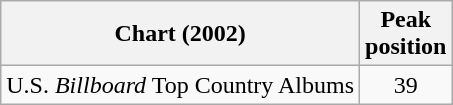<table class="wikitable">
<tr>
<th>Chart (2002)</th>
<th>Peak<br>position</th>
</tr>
<tr>
<td>U.S. <em>Billboard</em> Top Country Albums</td>
<td align="center">39</td>
</tr>
</table>
